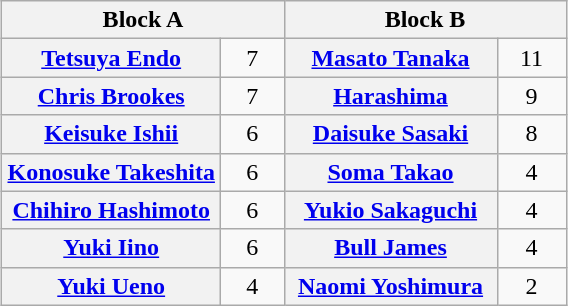<table class="wikitable" style="margin: 1em auto 1em auto;text-align:center">
<tr>
<th colspan="2" style="width:50%">Block A</th>
<th colspan="2" style="width:50%">Block B</th>
</tr>
<tr>
<th><a href='#'>Tetsuya Endo</a></th>
<td style="width:35px">7</td>
<th><a href='#'>Masato Tanaka</a></th>
<td style="width:35px">11</td>
</tr>
<tr>
<th><a href='#'>Chris Brookes</a></th>
<td>7</td>
<th><a href='#'>Harashima</a></th>
<td>9</td>
</tr>
<tr>
<th><a href='#'>Keisuke Ishii</a></th>
<td>6</td>
<th><a href='#'>Daisuke Sasaki</a></th>
<td>8</td>
</tr>
<tr>
<th><a href='#'>Konosuke Takeshita</a></th>
<td>6</td>
<th><a href='#'>Soma Takao</a></th>
<td>4</td>
</tr>
<tr>
<th><a href='#'>Chihiro Hashimoto</a></th>
<td>6</td>
<th><a href='#'>Yukio Sakaguchi</a></th>
<td>4</td>
</tr>
<tr>
<th><a href='#'>Yuki Iino</a></th>
<td>6</td>
<th><a href='#'>Bull James</a></th>
<td>4</td>
</tr>
<tr>
<th><a href='#'>Yuki Ueno</a></th>
<td>4</td>
<th><a href='#'>Naomi Yoshimura</a></th>
<td>2</td>
</tr>
</table>
